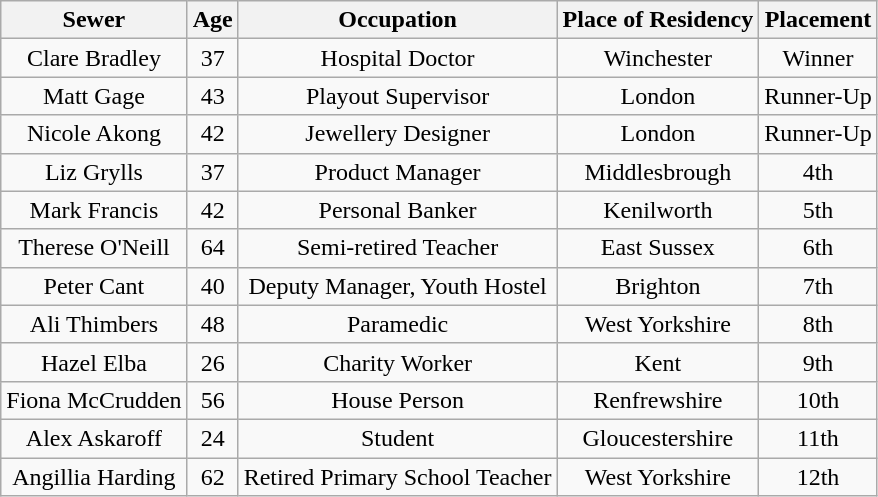<table class="wikitable sortable" border="2" style="text-align:center">
<tr>
<th>Sewer</th>
<th>Age</th>
<th>Occupation</th>
<th>Place of Residency</th>
<th>Placement</th>
</tr>
<tr>
<td>Clare Bradley</td>
<td>37</td>
<td>Hospital Doctor</td>
<td>Winchester</td>
<td>Winner</td>
</tr>
<tr>
<td>Matt Gage</td>
<td>43</td>
<td>Playout Supervisor</td>
<td>London</td>
<td>Runner-Up</td>
</tr>
<tr>
<td>Nicole Akong</td>
<td>42</td>
<td>Jewellery Designer</td>
<td>London</td>
<td>Runner-Up</td>
</tr>
<tr>
<td>Liz Grylls</td>
<td>37</td>
<td>Product Manager</td>
<td>Middlesbrough</td>
<td>4th</td>
</tr>
<tr>
<td>Mark Francis</td>
<td>42</td>
<td>Personal Banker</td>
<td>Kenilworth</td>
<td>5th</td>
</tr>
<tr>
<td>Therese O'Neill</td>
<td>64</td>
<td>Semi-retired Teacher</td>
<td>East Sussex</td>
<td>6th</td>
</tr>
<tr>
<td>Peter Cant</td>
<td>40</td>
<td>Deputy Manager, Youth Hostel</td>
<td>Brighton</td>
<td>7th</td>
</tr>
<tr>
<td>Ali Thimbers</td>
<td>48</td>
<td>Paramedic</td>
<td>West Yorkshire</td>
<td>8th</td>
</tr>
<tr>
<td>Hazel Elba</td>
<td>26</td>
<td>Charity Worker</td>
<td>Kent</td>
<td>9th</td>
</tr>
<tr>
<td>Fiona McCrudden</td>
<td>56</td>
<td>House Person</td>
<td>Renfrewshire</td>
<td>10th</td>
</tr>
<tr>
<td>Alex Askaroff</td>
<td>24</td>
<td>Student</td>
<td>Gloucestershire</td>
<td>11th</td>
</tr>
<tr>
<td>Angillia Harding</td>
<td>62</td>
<td>Retired Primary School Teacher</td>
<td>West Yorkshire</td>
<td>12th</td>
</tr>
</table>
